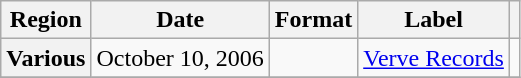<table class="wikitable plainrowheaders">
<tr>
<th scope="col">Region</th>
<th scope="col">Date</th>
<th scope="col">Format</th>
<th scope="col">Label</th>
<th scope="col"></th>
</tr>
<tr>
<th scope="row">Various</th>
<td>October 10, 2006</td>
<td></td>
<td><a href='#'>Verve Records</a></td>
<td style="text-align:center;"></td>
</tr>
<tr>
</tr>
</table>
